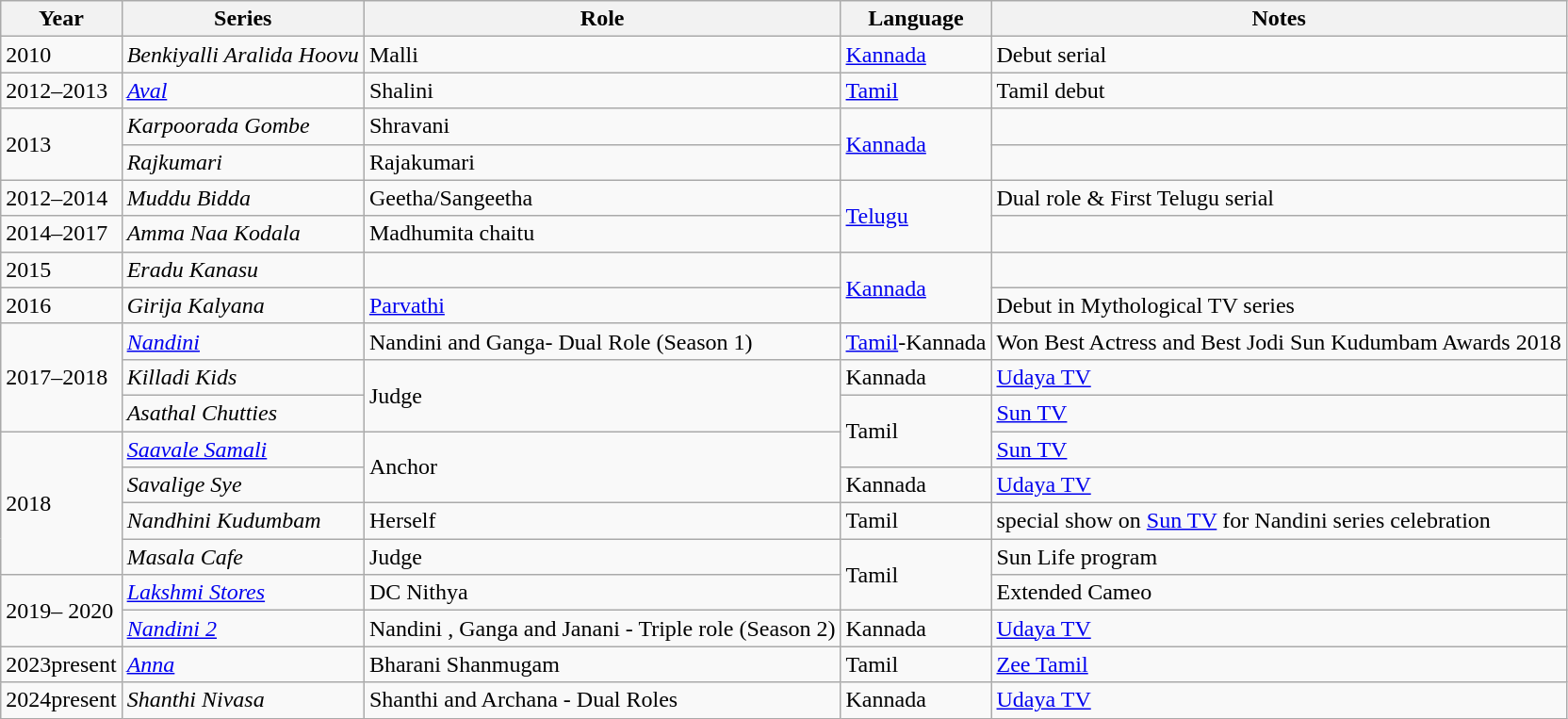<table class="wikitable sortable">
<tr>
<th scope="col">Year</th>
<th scope="col">Series</th>
<th scope="col">Role</th>
<th scope="col">Language</th>
<th scope="col" class="unsortable">Notes</th>
</tr>
<tr>
<td>2010</td>
<td><em>Benkiyalli Aralida Hoovu</em></td>
<td>Malli</td>
<td><a href='#'>Kannada</a></td>
<td>Debut serial</td>
</tr>
<tr>
<td>2012–2013</td>
<td><em><a href='#'>Aval</a></em></td>
<td>Shalini</td>
<td><a href='#'>Tamil</a></td>
<td>Tamil debut</td>
</tr>
<tr>
<td rowspan=2>2013</td>
<td><em>Karpoorada Gombe</em></td>
<td>Shravani</td>
<td rowspan="2"><a href='#'>Kannada</a></td>
<td></td>
</tr>
<tr>
<td><em>Rajkumari</em></td>
<td>Rajakumari</td>
<td></td>
</tr>
<tr>
<td>2012–2014</td>
<td><em>Muddu Bidda</em></td>
<td>Geetha/Sangeetha</td>
<td rowspan=2><a href='#'>Telugu</a></td>
<td>Dual role & First Telugu serial</td>
</tr>
<tr>
<td>2014–2017</td>
<td><em>Amma Naa Kodala</em></td>
<td>Madhumita chaitu</td>
<td></td>
</tr>
<tr>
<td>2015</td>
<td><em>Eradu Kanasu</em></td>
<td></td>
<td rowspan=2><a href='#'>Kannada</a></td>
<td></td>
</tr>
<tr>
<td>2016</td>
<td><em>Girija Kalyana</em></td>
<td><a href='#'>Parvathi</a></td>
<td>Debut in Mythological TV series</td>
</tr>
<tr>
<td rowspan="3">2017–2018</td>
<td><em><a href='#'>Nandini</a></em></td>
<td>Nandini and Ganga- Dual Role (Season 1)</td>
<td rowspan="1"><a href='#'>Tamil</a>-Kannada</td>
<td>Won Best Actress and Best Jodi Sun Kudumbam Awards 2018</td>
</tr>
<tr>
<td><em>Killadi Kids</em></td>
<td rowspan="2">Judge</td>
<td>Kannada</td>
<td rowspan="1"><a href='#'>Udaya TV</a></td>
</tr>
<tr>
<td><em>Asathal Chutties</em></td>
<td rowspan="2">Tamil</td>
<td><a href='#'>Sun TV</a></td>
</tr>
<tr>
<td rowspan="4">2018</td>
<td><a href='#'><em>Saavale Samali</em></a></td>
<td rowspan="2">Anchor</td>
<td rowspan="1"><a href='#'>Sun TV</a></td>
</tr>
<tr>
<td><em>Savalige Sye</em></td>
<td>Kannada</td>
<td><a href='#'>Udaya TV</a></td>
</tr>
<tr>
<td><em>Nandhini Kudumbam</em></td>
<td>Herself</td>
<td>Tamil</td>
<td>special show on <a href='#'>Sun TV</a> for Nandini series celebration</td>
</tr>
<tr>
<td><em>Masala Cafe</em></td>
<td>Judge</td>
<td rowspan="2">Tamil</td>
<td>Sun Life program</td>
</tr>
<tr>
<td rowspan="2">2019– 2020</td>
<td><em><a href='#'>Lakshmi Stores</a></em></td>
<td>DC Nithya</td>
<td>Extended Cameo</td>
</tr>
<tr>
<td><em><a href='#'>Nandini 2</a></em></td>
<td>Nandini , Ganga and Janani - Triple role (Season 2)</td>
<td rowspan="1">Kannada</td>
<td><a href='#'>Udaya TV</a></td>
</tr>
<tr>
<td>2023present</td>
<td><em><a href='#'>Anna</a></em></td>
<td>Bharani Shanmugam</td>
<td>Tamil</td>
<td><a href='#'>Zee Tamil</a></td>
</tr>
<tr>
<td>2024present</td>
<td><em>Shanthi Nivasa</em></td>
<td>Shanthi and Archana - Dual Roles</td>
<td>Kannada</td>
<td><a href='#'>Udaya TV</a><br></td>
</tr>
</table>
